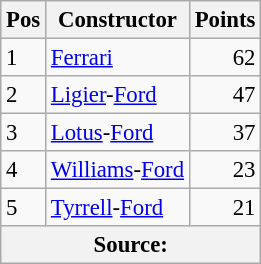<table class="wikitable" style="font-size: 95%;">
<tr>
<th>Pos</th>
<th>Constructor</th>
<th>Points</th>
</tr>
<tr>
<td>1</td>
<td> <a href='#'>Ferrari</a></td>
<td style="text-align:right;">62</td>
</tr>
<tr>
<td>2</td>
<td> <a href='#'>Ligier</a>-<a href='#'>Ford</a></td>
<td style="text-align:right;">47</td>
</tr>
<tr>
<td>3</td>
<td> <a href='#'>Lotus</a>-<a href='#'>Ford</a></td>
<td style="text-align:right;">37</td>
</tr>
<tr>
<td>4</td>
<td> <a href='#'>Williams</a>-<a href='#'>Ford</a></td>
<td style="text-align:right;">23</td>
</tr>
<tr>
<td>5</td>
<td> <a href='#'>Tyrrell</a>-<a href='#'>Ford</a></td>
<td style="text-align:right;">21</td>
</tr>
<tr>
<th colspan=4>Source:</th>
</tr>
</table>
